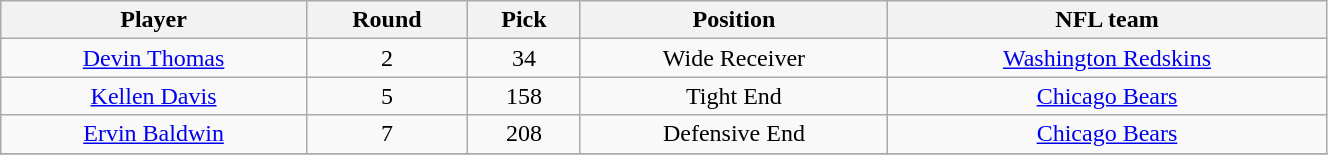<table class="wikitable" width="70%">
<tr>
<th>Player</th>
<th>Round</th>
<th>Pick</th>
<th>Position</th>
<th>NFL team</th>
</tr>
<tr align="center" bgcolor="">
<td><a href='#'>Devin Thomas</a></td>
<td>2</td>
<td>34</td>
<td>Wide Receiver</td>
<td><a href='#'>Washington Redskins</a></td>
</tr>
<tr align="center" bgcolor="">
<td><a href='#'>Kellen Davis</a></td>
<td>5</td>
<td>158</td>
<td>Tight End</td>
<td><a href='#'>Chicago Bears</a></td>
</tr>
<tr align="center" bgcolor="">
<td><a href='#'>Ervin Baldwin</a></td>
<td>7</td>
<td>208</td>
<td>Defensive End</td>
<td><a href='#'>Chicago Bears</a></td>
</tr>
<tr>
</tr>
</table>
